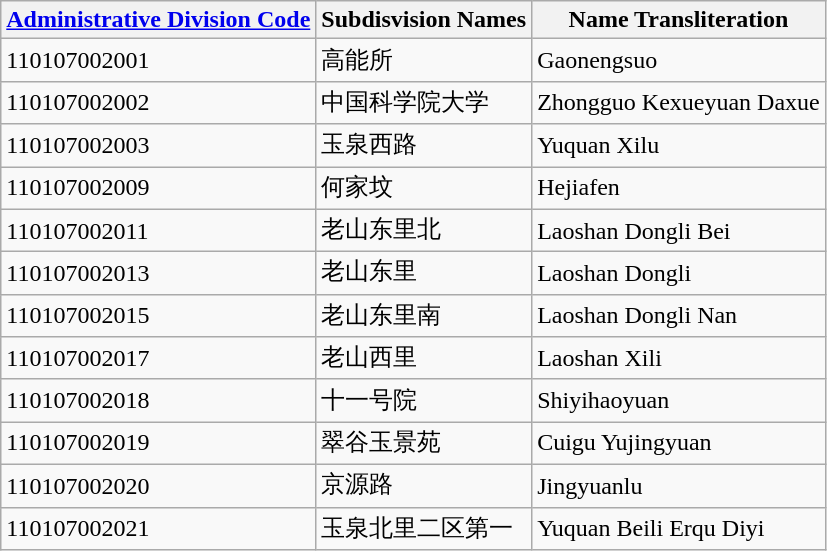<table class="wikitable sortable">
<tr>
<th><a href='#'>Administrative Division Code</a></th>
<th>Subdisvision Names</th>
<th>Name Transliteration</th>
</tr>
<tr>
<td>110107002001</td>
<td>高能所</td>
<td>Gaonengsuo</td>
</tr>
<tr>
<td>110107002002</td>
<td>中国科学院大学</td>
<td>Zhongguo Kexueyuan Daxue</td>
</tr>
<tr>
<td>110107002003</td>
<td>玉泉西路</td>
<td>Yuquan Xilu</td>
</tr>
<tr>
<td>110107002009</td>
<td>何家坟</td>
<td>Hejiafen</td>
</tr>
<tr>
<td>110107002011</td>
<td>老山东里北</td>
<td>Laoshan Dongli Bei</td>
</tr>
<tr>
<td>110107002013</td>
<td>老山东里</td>
<td>Laoshan Dongli</td>
</tr>
<tr>
<td>110107002015</td>
<td>老山东里南</td>
<td>Laoshan Dongli Nan</td>
</tr>
<tr>
<td>110107002017</td>
<td>老山西里</td>
<td>Laoshan Xili</td>
</tr>
<tr>
<td>110107002018</td>
<td>十一号院</td>
<td>Shiyihaoyuan</td>
</tr>
<tr>
<td>110107002019</td>
<td>翠谷玉景苑</td>
<td>Cuigu Yujingyuan</td>
</tr>
<tr>
<td>110107002020</td>
<td>京源路</td>
<td>Jingyuanlu</td>
</tr>
<tr>
<td>110107002021</td>
<td>玉泉北里二区第一</td>
<td>Yuquan Beili Erqu Diyi</td>
</tr>
</table>
